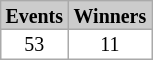<table class="wikitable plainrowheaders" style="background:#fff; font-size:83%; line-height:13px; border:grey solid 1px; border-collapse:collapse;">
<tr style="background:#ccc; text-align:center;">
<th style="background:#ccc;" width="20">Events</th>
<th style="background:#ccc;" width="50">Winners</th>
</tr>
<tr>
<td align=center>53</td>
<td align=center>11</td>
</tr>
</table>
